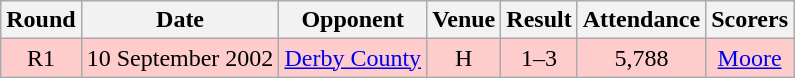<table class= "wikitable " style="font-size:100%; text-align:center">
<tr>
<th>Round</th>
<th>Date</th>
<th>Opponent</th>
<th>Venue</th>
<th>Result</th>
<th>Attendance</th>
<th>Scorers</th>
</tr>
<tr style="background: #FFCCCC;">
<td>R1</td>
<td>10 September 2002</td>
<td><a href='#'>Derby County</a></td>
<td>H</td>
<td>1–3</td>
<td>5,788</td>
<td><a href='#'>Moore</a></td>
</tr>
</table>
